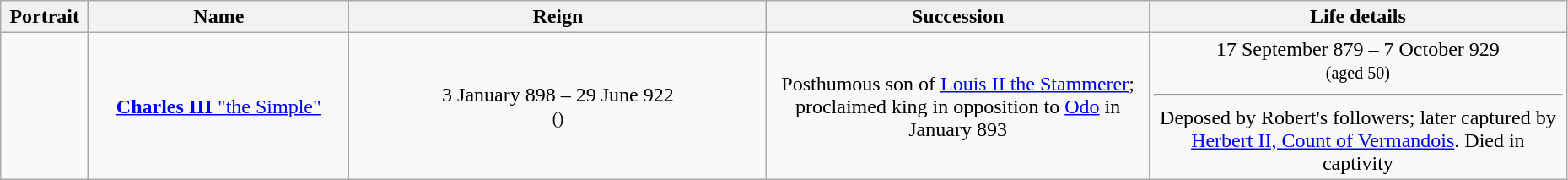<table class="wikitable" width="98%" style="text-align:center;">
<tr>
<th width="5%">Portrait</th>
<th width="15%">Name</th>
<th width="24%">Reign</th>
<th width="22%">Succession</th>
<th width="24%">Life details</th>
</tr>
<tr>
<td></td>
<td><a href='#'><strong>Charles III</strong> "the Simple"</a></td>
<td>3 January 898 – 29 June 922<br><small>()</small></td>
<td>Posthumous son of <a href='#'>Louis II the Stammerer</a>; proclaimed king in opposition to <a href='#'>Odo</a> in January 893</td>
<td>17 September 879 – 7 October 929<br><small>(aged 50)</small><hr>Deposed by Robert's followers; later captured by <a href='#'>Herbert II, Count of Vermandois</a>. Died in captivity</td>
</tr>
</table>
